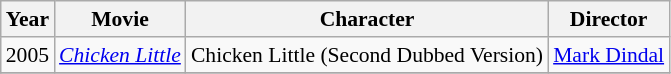<table class="wikitable" style="font-size: 90%;">
<tr>
<th>Year</th>
<th>Movie</th>
<th>Character</th>
<th>Director</th>
</tr>
<tr>
<td>2005</td>
<td><em><a href='#'>Chicken Little</a></em></td>
<td>Chicken Little (Second Dubbed Version)</td>
<td><a href='#'>Mark Dindal</a></td>
</tr>
<tr>
</tr>
</table>
